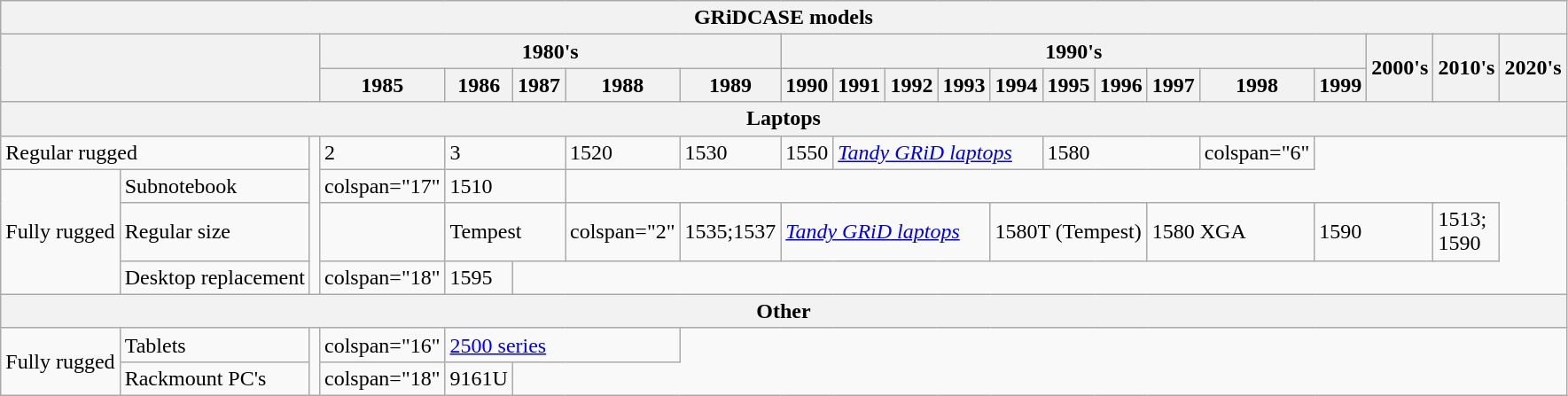<table class="wikitable mw-collapsible">
<tr>
<th colspan="22">GRiDCASE models</th>
</tr>
<tr>
<th colspan="3" rowspan="2"></th>
<th colspan="5">1980's</th>
<th colspan="10">1990's</th>
<th colspan="2" rowspan="2">2000's</th>
<th rowspan="2">2010's</th>
<th rowspan="2">2020's</th>
</tr>
<tr>
<th>1985</th>
<th>1986</th>
<th>1987</th>
<th>1988</th>
<th>1989</th>
<th>1990</th>
<th>1991</th>
<th>1992</th>
<th>1993</th>
<th>1994</th>
<th>1995</th>
<th>1996</th>
<th>1997</th>
<th>1998</th>
<th>1999</th>
</tr>
<tr>
<th colspan="22">Laptops</th>
</tr>
<tr>
<td colspan="2">Regular rugged</td>
<td rowspan="4"></td>
<td>2</td>
<td colspan="2">3</td>
<td>1520</td>
<td>1530</td>
<td>1550</td>
<td colspan="4"><em><a href='#'>Tandy GRiD laptops</a></em></td>
<td colspan="3">1580</td>
<td>colspan="6" </td>
</tr>
<tr>
<td rowspan="3">Fully rugged</td>
<td>Subnotebook</td>
<td>colspan="17" </td>
<td colspan="2">1510</td>
</tr>
<tr>
<td>Regular size</td>
<td></td>
<td colspan="2">Tempest</td>
<td>colspan="2" </td>
<td>1535;1537</td>
<td colspan="4"><em><a href='#'>Tandy GRiD laptops</a></em></td>
<td colspan="3">1580T (Tempest)</td>
<td colspan="2">1580 XGA</td>
<td colspan="3">1590</td>
<td>1513;<br>1590</td>
</tr>
<tr>
<td>Desktop replacement</td>
<td>colspan="18" </td>
<td>1595</td>
</tr>
<tr>
<th colspan="22">Other</th>
</tr>
<tr>
<td rowspan="2">Fully rugged</td>
<td>Tablets</td>
<td rowspan="2"></td>
<td>colspan="16" </td>
<td colspan="3"><a href='#'>2500 series</a></td>
</tr>
<tr>
<td>Rackmount PC's</td>
<td>colspan="18" </td>
<td>9161U</td>
</tr>
</table>
